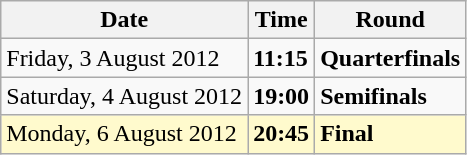<table class="wikitable">
<tr>
<th>Date</th>
<th>Time</th>
<th>Round</th>
</tr>
<tr>
<td>Friday, 3 August 2012</td>
<td><strong>11:15</strong></td>
<td><strong>Quarterfinals</strong></td>
</tr>
<tr>
<td>Saturday, 4 August 2012</td>
<td><strong>19:00</strong></td>
<td><strong>Semifinals</strong></td>
</tr>
<tr style=background:lemonchiffon>
<td>Monday, 6 August 2012</td>
<td><strong>20:45</strong></td>
<td><strong>Final</strong></td>
</tr>
</table>
